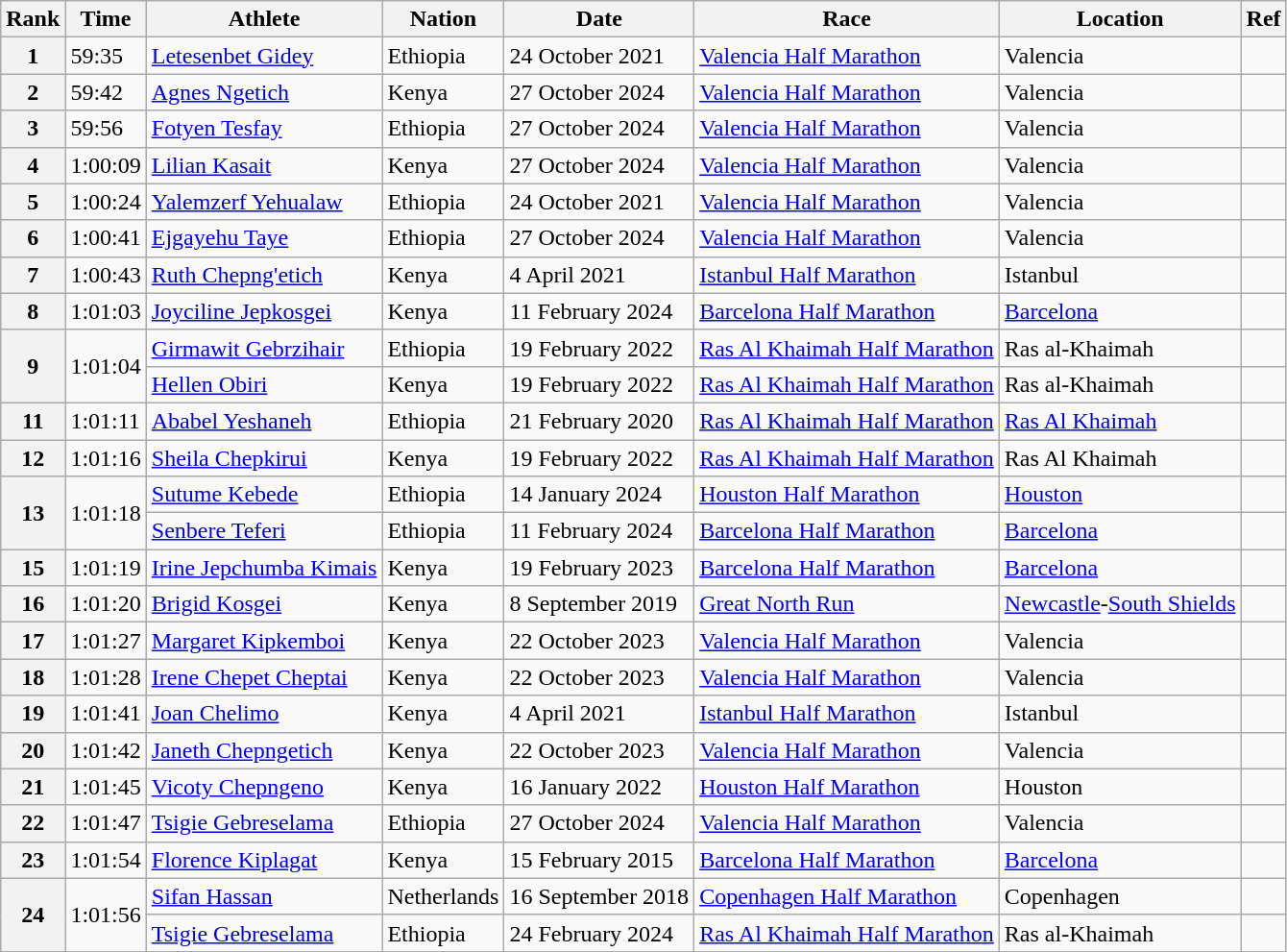<table class="wikitable">
<tr>
<th>Rank</th>
<th>Time</th>
<th>Athlete</th>
<th>Nation</th>
<th>Date</th>
<th>Race</th>
<th>Location</th>
<th>Ref</th>
</tr>
<tr>
<th>1</th>
<td>59:35 </td>
<td><a href='#'>Letesenbet Gidey</a></td>
<td>Ethiopia</td>
<td>24 October 2021</td>
<td><a href='#'>Valencia Half Marathon</a></td>
<td>Valencia</td>
<td></td>
</tr>
<tr>
<th>2</th>
<td>59:42 </td>
<td><a href='#'>Agnes Ngetich</a></td>
<td>Kenya</td>
<td>27 October 2024</td>
<td><a href='#'>Valencia Half Marathon</a></td>
<td>Valencia</td>
<td></td>
</tr>
<tr>
<th>3</th>
<td>59:56 </td>
<td><a href='#'>Fotyen Tesfay</a></td>
<td>Ethiopia</td>
<td>27 October 2024</td>
<td><a href='#'>Valencia Half Marathon</a></td>
<td>Valencia</td>
<td></td>
</tr>
<tr>
<th>4</th>
<td>1:00:09 </td>
<td><a href='#'>Lilian Kasait</a></td>
<td>Kenya</td>
<td>27 October 2024</td>
<td><a href='#'>Valencia Half Marathon</a></td>
<td>Valencia</td>
<td></td>
</tr>
<tr>
<th>5</th>
<td>1:00:24 </td>
<td><a href='#'>Yalemzerf Yehualaw</a></td>
<td>Ethiopia</td>
<td>24 October 2021</td>
<td><a href='#'>Valencia Half Marathon</a></td>
<td>Valencia</td>
<td></td>
</tr>
<tr>
<th>6</th>
<td>1:00:41 </td>
<td><a href='#'>Ejgayehu Taye</a></td>
<td>Ethiopia</td>
<td>27 October 2024</td>
<td><a href='#'>Valencia Half Marathon</a></td>
<td>Valencia</td>
<td></td>
</tr>
<tr>
<th>7</th>
<td>1:00:43 </td>
<td><a href='#'>Ruth Chepng'etich</a></td>
<td>Kenya</td>
<td>4 April 2021</td>
<td><a href='#'>Istanbul Half Marathon</a></td>
<td>Istanbul</td>
<td></td>
</tr>
<tr>
<th>8</th>
<td>1:01:03 </td>
<td><a href='#'>Joyciline Jepkosgei</a></td>
<td>Kenya</td>
<td>11 February 2024</td>
<td><a href='#'>Barcelona Half Marathon</a></td>
<td><a href='#'>Barcelona</a></td>
<td></td>
</tr>
<tr>
<th rowspan=2>9</th>
<td rowspan=2>1:01:04 </td>
<td><a href='#'>Girmawit Gebrzihair</a></td>
<td>Ethiopia</td>
<td>19 February 2022</td>
<td><a href='#'>Ras Al Khaimah Half Marathon</a></td>
<td>Ras al-Khaimah</td>
<td></td>
</tr>
<tr>
<td><a href='#'>Hellen Obiri</a></td>
<td>Kenya</td>
<td>19 February 2022</td>
<td><a href='#'>Ras Al Khaimah Half Marathon</a></td>
<td>Ras al-Khaimah</td>
<td></td>
</tr>
<tr>
<th>11</th>
<td>1:01:11 </td>
<td><a href='#'>Ababel Yeshaneh</a></td>
<td>Ethiopia</td>
<td>21 February 2020</td>
<td><a href='#'>Ras Al Khaimah Half Marathon</a></td>
<td><a href='#'>Ras Al Khaimah</a></td>
<td></td>
</tr>
<tr>
<th>12</th>
<td>1:01:16 </td>
<td><a href='#'>Sheila Chepkirui</a></td>
<td>Kenya</td>
<td>19 February 2022</td>
<td><a href='#'>Ras Al Khaimah Half Marathon</a></td>
<td>Ras Al Khaimah</td>
<td></td>
</tr>
<tr>
<th rowspan=2>13</th>
<td rowspan=2>1:01:18 </td>
<td><a href='#'>Sutume Kebede</a></td>
<td>Ethiopia</td>
<td>14 January 2024</td>
<td><a href='#'>Houston Half Marathon</a></td>
<td><a href='#'>Houston</a></td>
<td></td>
</tr>
<tr>
<td><a href='#'>Senbere Teferi</a></td>
<td>Ethiopia</td>
<td>11 February 2024</td>
<td><a href='#'>Barcelona Half Marathon</a></td>
<td><a href='#'>Barcelona</a></td>
<td></td>
</tr>
<tr>
<th>15</th>
<td>1:01:19</td>
<td><a href='#'>Irine Jepchumba Kimais</a></td>
<td>Kenya</td>
<td>19 February 2023</td>
<td><a href='#'>Barcelona Half Marathon</a></td>
<td><a href='#'>Barcelona</a></td>
<td></td>
</tr>
<tr>
<th>16</th>
<td>1:01:20 </td>
<td><a href='#'>Brigid Kosgei</a></td>
<td>Kenya</td>
<td>8 September 2019</td>
<td><a href='#'>Great North Run</a></td>
<td><a href='#'>Newcastle</a>-<a href='#'>South Shields</a></td>
<td></td>
</tr>
<tr>
<th>17</th>
<td>1:01:27 </td>
<td><a href='#'>Margaret Kipkemboi</a></td>
<td>Kenya</td>
<td>22 October 2023</td>
<td><a href='#'>Valencia Half Marathon</a></td>
<td>Valencia</td>
<td></td>
</tr>
<tr>
<th>18</th>
<td>1:01:28 </td>
<td><a href='#'>Irene Chepet Cheptai</a></td>
<td>Kenya</td>
<td>22 October 2023</td>
<td><a href='#'>Valencia Half Marathon</a></td>
<td>Valencia</td>
<td></td>
</tr>
<tr>
<th>19</th>
<td>1:01:41 </td>
<td><a href='#'>Joan Chelimo</a></td>
<td>Kenya</td>
<td>4 April 2021</td>
<td><a href='#'>Istanbul Half Marathon</a></td>
<td>Istanbul</td>
<td></td>
</tr>
<tr>
<th>20</th>
<td>1:01:42 </td>
<td><a href='#'>Janeth Chepngetich</a></td>
<td>Kenya</td>
<td>22 October 2023</td>
<td><a href='#'>Valencia Half Marathon</a></td>
<td>Valencia</td>
<td></td>
</tr>
<tr>
<th>21</th>
<td>1:01:45 </td>
<td><a href='#'>Vicoty Chepngeno</a></td>
<td>Kenya</td>
<td>16 January 2022</td>
<td><a href='#'>Houston Half Marathon</a></td>
<td>Houston</td>
<td></td>
</tr>
<tr>
<th>22</th>
<td>1:01:47 </td>
<td><a href='#'>Tsigie Gebreselama</a></td>
<td>Ethiopia</td>
<td>27 October 2024</td>
<td><a href='#'>Valencia Half Marathon</a></td>
<td>Valencia</td>
<td></td>
</tr>
<tr>
<th>23</th>
<td>1:01:54 </td>
<td><a href='#'>Florence Kiplagat</a></td>
<td>Kenya</td>
<td>15 February 2015</td>
<td><a href='#'>Barcelona Half Marathon</a></td>
<td><a href='#'>Barcelona</a></td>
<td></td>
</tr>
<tr>
<th rowspan=2>24</th>
<td rowspan=2>1:01:56 </td>
<td><a href='#'>Sifan Hassan</a></td>
<td>Netherlands</td>
<td>16 September 2018</td>
<td><a href='#'>Copenhagen Half Marathon</a></td>
<td>Copenhagen</td>
<td></td>
</tr>
<tr>
<td><a href='#'>Tsigie Gebreselama</a></td>
<td>Ethiopia</td>
<td>24 February 2024</td>
<td><a href='#'>Ras Al Khaimah Half Marathon</a></td>
<td>Ras al-Khaimah</td>
<td></td>
</tr>
</table>
